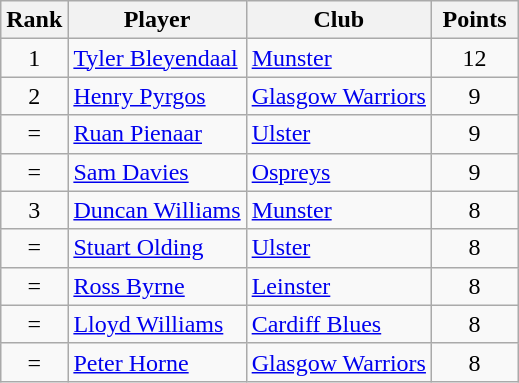<table class="wikitable" style="text-align:center">
<tr>
<th>Rank</th>
<th>Player</th>
<th>Club</th>
<th style="width:50px;">Points</th>
</tr>
<tr>
<td>1</td>
<td align=left> <a href='#'>Tyler Bleyendaal</a></td>
<td align=left> <a href='#'>Munster</a></td>
<td>12</td>
</tr>
<tr>
<td>2</td>
<td align=left> <a href='#'>Henry Pyrgos</a></td>
<td align=left> <a href='#'>Glasgow Warriors</a></td>
<td>9</td>
</tr>
<tr>
<td>=</td>
<td align=left> <a href='#'>Ruan Pienaar</a></td>
<td align=left> <a href='#'>Ulster</a></td>
<td>9</td>
</tr>
<tr>
<td>=</td>
<td align=left> <a href='#'>Sam Davies</a></td>
<td align=left> <a href='#'>Ospreys</a></td>
<td>9</td>
</tr>
<tr>
<td>3</td>
<td align=left> <a href='#'>Duncan Williams</a></td>
<td align=left> <a href='#'>Munster</a></td>
<td>8</td>
</tr>
<tr>
<td>=</td>
<td align=left> <a href='#'>Stuart Olding</a></td>
<td align=left> <a href='#'>Ulster</a></td>
<td>8</td>
</tr>
<tr>
<td>=</td>
<td align=left> <a href='#'>Ross Byrne</a></td>
<td align=left> <a href='#'>Leinster</a></td>
<td>8</td>
</tr>
<tr>
<td>=</td>
<td align=left> <a href='#'>Lloyd Williams</a></td>
<td align=left> <a href='#'>Cardiff Blues</a></td>
<td>8</td>
</tr>
<tr>
<td>=</td>
<td align=left> <a href='#'>Peter Horne</a></td>
<td align=left> <a href='#'>Glasgow Warriors</a></td>
<td>8</td>
</tr>
</table>
